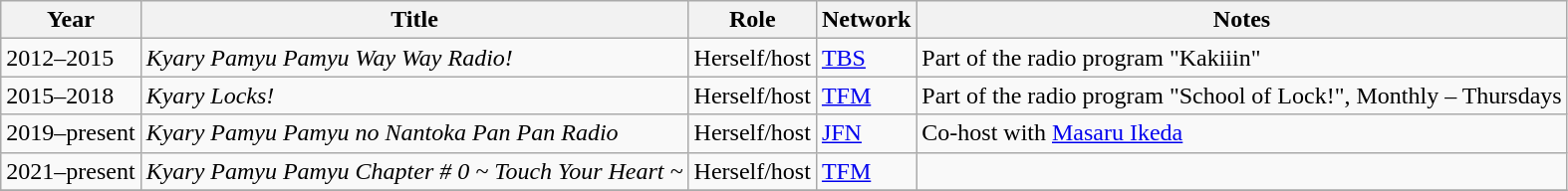<table class="wikitable sortable">
<tr>
<th>Year</th>
<th>Title</th>
<th>Role</th>
<th>Network</th>
<th class="unsortable">Notes</th>
</tr>
<tr>
<td>2012–2015</td>
<td><em>Kyary Pamyu Pamyu Way Way Radio!</em></td>
<td>Herself/host</td>
<td><a href='#'>TBS</a></td>
<td>Part of the radio program "Kakiiin"</td>
</tr>
<tr>
<td>2015–2018</td>
<td><em>Kyary Locks!</em></td>
<td>Herself/host</td>
<td><a href='#'>TFM</a></td>
<td>Part of the radio program "School of Lock!", Monthly – Thursdays</td>
</tr>
<tr>
<td>2019–present</td>
<td><em>Kyary Pamyu Pamyu no Nantoka Pan Pan Radio</em></td>
<td>Herself/host</td>
<td><a href='#'>JFN</a></td>
<td>Co-host with <a href='#'>Masaru Ikeda</a></td>
</tr>
<tr>
<td>2021–present</td>
<td><em>Kyary Pamyu Pamyu Chapter # 0 ~ Touch Your Heart ~</em></td>
<td>Herself/host</td>
<td><a href='#'>TFM</a></td>
<td></td>
</tr>
<tr>
</tr>
</table>
